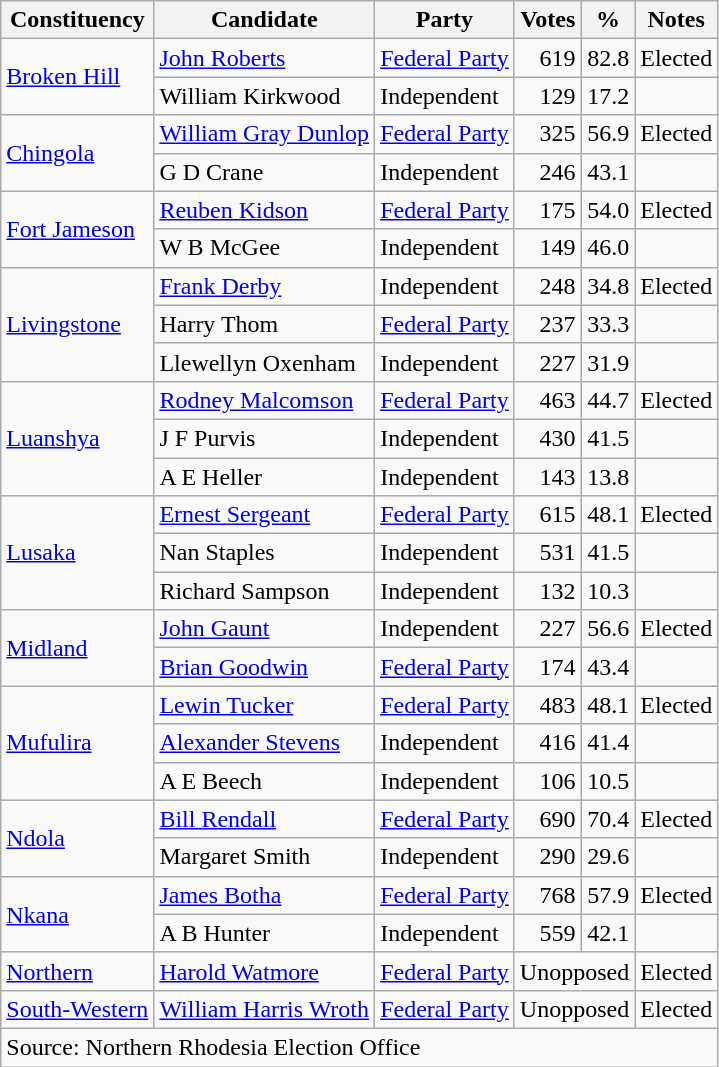<table class=wikitable>
<tr>
<th>Constituency</th>
<th>Candidate</th>
<th>Party</th>
<th>Votes</th>
<th>%</th>
<th>Notes</th>
</tr>
<tr>
<td rowspan=2><a href='#'>Broken Hill</a></td>
<td><a href='#'>John Roberts</a></td>
<td><a href='#'>Federal Party</a></td>
<td align=right>619</td>
<td align=right>82.8</td>
<td>Elected</td>
</tr>
<tr>
<td>William Kirkwood</td>
<td>Independent</td>
<td align=right>129</td>
<td align=right>17.2</td>
<td></td>
</tr>
<tr>
<td rowspan=2><a href='#'>Chingola</a></td>
<td><a href='#'>William Gray Dunlop</a></td>
<td><a href='#'>Federal Party</a></td>
<td align=right>325</td>
<td align=right>56.9</td>
<td>Elected</td>
</tr>
<tr>
<td>G D Crane</td>
<td>Independent</td>
<td align=right>246</td>
<td align=right>43.1</td>
<td></td>
</tr>
<tr>
<td rowspan=2><a href='#'>Fort Jameson</a></td>
<td><a href='#'>Reuben Kidson</a></td>
<td><a href='#'>Federal Party</a></td>
<td align=right>175</td>
<td align=right>54.0</td>
<td>Elected</td>
</tr>
<tr>
<td>W B McGee</td>
<td>Independent</td>
<td align=right>149</td>
<td align=right>46.0</td>
<td></td>
</tr>
<tr>
<td rowspan=3><a href='#'>Livingstone</a></td>
<td><a href='#'>Frank Derby</a></td>
<td>Independent</td>
<td align=right>248</td>
<td align=right>34.8</td>
<td>Elected</td>
</tr>
<tr>
<td>Harry Thom</td>
<td><a href='#'>Federal Party</a></td>
<td align=right>237</td>
<td align=right>33.3</td>
<td></td>
</tr>
<tr>
<td>Llewellyn Oxenham</td>
<td>Independent</td>
<td align=right>227</td>
<td align=right>31.9</td>
<td></td>
</tr>
<tr>
<td rowspan=3><a href='#'>Luanshya</a></td>
<td><a href='#'>Rodney Malcomson</a></td>
<td><a href='#'>Federal Party</a></td>
<td align=right>463</td>
<td align=right>44.7</td>
<td>Elected</td>
</tr>
<tr>
<td>J F Purvis</td>
<td>Independent</td>
<td align=right>430</td>
<td align=right>41.5</td>
<td></td>
</tr>
<tr>
<td>A E Heller</td>
<td>Independent</td>
<td align=right>143</td>
<td align=right>13.8</td>
<td></td>
</tr>
<tr>
<td rowspan=3><a href='#'>Lusaka</a></td>
<td><a href='#'>Ernest Sergeant</a></td>
<td><a href='#'>Federal Party</a></td>
<td align=right>615</td>
<td align=right>48.1</td>
<td>Elected</td>
</tr>
<tr>
<td>Nan Staples</td>
<td>Independent</td>
<td align=right>531</td>
<td align=right>41.5</td>
<td></td>
</tr>
<tr>
<td>Richard Sampson</td>
<td>Independent</td>
<td align=right>132</td>
<td align=right>10.3</td>
<td></td>
</tr>
<tr>
<td rowspan=2><a href='#'>Midland</a></td>
<td><a href='#'>John Gaunt</a></td>
<td>Independent</td>
<td align=right>227</td>
<td align=right>56.6</td>
<td>Elected</td>
</tr>
<tr>
<td><a href='#'>Brian Goodwin</a></td>
<td><a href='#'>Federal Party</a></td>
<td align=right>174</td>
<td align=right>43.4</td>
<td></td>
</tr>
<tr>
<td rowspan=3><a href='#'>Mufulira</a></td>
<td><a href='#'>Lewin Tucker</a></td>
<td><a href='#'>Federal Party</a></td>
<td align=right>483</td>
<td align=right>48.1</td>
<td>Elected</td>
</tr>
<tr>
<td><a href='#'>Alexander Stevens</a></td>
<td>Independent</td>
<td align=right>416</td>
<td align=right>41.4</td>
<td></td>
</tr>
<tr>
<td>A E Beech</td>
<td>Independent</td>
<td align=right>106</td>
<td align=right>10.5</td>
<td></td>
</tr>
<tr>
<td rowspan=2><a href='#'>Ndola</a></td>
<td><a href='#'>Bill Rendall</a></td>
<td><a href='#'>Federal Party</a></td>
<td align=right>690</td>
<td align=right>70.4</td>
<td>Elected</td>
</tr>
<tr>
<td>Margaret Smith</td>
<td>Independent</td>
<td align=right>290</td>
<td align=right>29.6</td>
<td></td>
</tr>
<tr>
<td rowspan=2><a href='#'>Nkana</a></td>
<td><a href='#'>James Botha</a></td>
<td><a href='#'>Federal Party</a></td>
<td align=right>768</td>
<td align=right>57.9</td>
<td>Elected</td>
</tr>
<tr>
<td>A B Hunter</td>
<td>Independent</td>
<td align=right>559</td>
<td align=right>42.1</td>
<td></td>
</tr>
<tr>
<td><a href='#'>Northern</a></td>
<td><a href='#'>Harold Watmore</a></td>
<td><a href='#'>Federal Party</a></td>
<td colspan=2 align=center>Unopposed</td>
<td>Elected</td>
</tr>
<tr>
<td><a href='#'>South-Western</a></td>
<td><a href='#'>William Harris Wroth</a></td>
<td><a href='#'>Federal Party</a></td>
<td colspan=2 align=center>Unopposed</td>
<td>Elected</td>
</tr>
<tr>
<td colspan=6>Source: Northern Rhodesia Election Office</td>
</tr>
</table>
